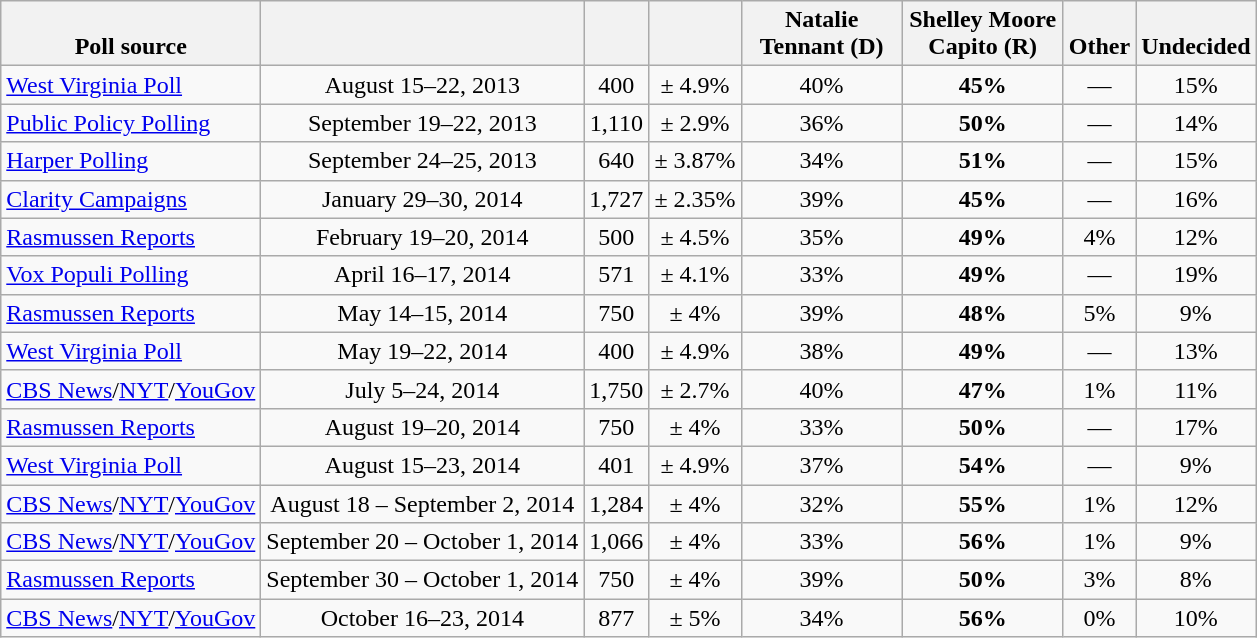<table class="wikitable" style="text-align:center">
<tr valign= bottom>
<th>Poll source</th>
<th></th>
<th></th>
<th></th>
<th style="width:100px;">Natalie<br>Tennant (D)</th>
<th style="width:100px;">Shelley Moore<br>Capito (R)</th>
<th>Other</th>
<th>Undecided</th>
</tr>
<tr>
<td align=left><a href='#'>West Virginia Poll</a></td>
<td>August 15–22, 2013</td>
<td>400</td>
<td>± 4.9%</td>
<td>40%</td>
<td><strong>45%</strong></td>
<td>—</td>
<td>15%</td>
</tr>
<tr>
<td align=left><a href='#'>Public Policy Polling</a></td>
<td>September 19–22, 2013</td>
<td>1,110</td>
<td>± 2.9%</td>
<td>36%</td>
<td><strong>50%</strong></td>
<td>—</td>
<td>14%</td>
</tr>
<tr>
<td align=left><a href='#'>Harper Polling</a></td>
<td>September 24–25, 2013</td>
<td>640</td>
<td>± 3.87%</td>
<td>34%</td>
<td><strong>51%</strong></td>
<td>—</td>
<td>15%</td>
</tr>
<tr>
<td align=left><a href='#'>Clarity Campaigns</a></td>
<td>January 29–30, 2014</td>
<td>1,727</td>
<td>± 2.35%</td>
<td>39%</td>
<td><strong>45%</strong></td>
<td>—</td>
<td>16%</td>
</tr>
<tr>
<td align=left><a href='#'>Rasmussen Reports</a></td>
<td>February 19–20, 2014</td>
<td>500</td>
<td>± 4.5%</td>
<td>35%</td>
<td><strong>49%</strong></td>
<td>4%</td>
<td>12%</td>
</tr>
<tr>
<td align=left><a href='#'>Vox Populi Polling</a></td>
<td>April 16–17, 2014</td>
<td>571</td>
<td>± 4.1%</td>
<td>33%</td>
<td><strong>49%</strong></td>
<td>—</td>
<td>19%</td>
</tr>
<tr>
<td align=left><a href='#'>Rasmussen Reports</a></td>
<td>May 14–15, 2014</td>
<td>750</td>
<td>± 4%</td>
<td>39%</td>
<td><strong>48%</strong></td>
<td>5%</td>
<td>9%</td>
</tr>
<tr>
<td align=left><a href='#'>West Virginia Poll</a></td>
<td>May 19–22, 2014</td>
<td>400</td>
<td>± 4.9%</td>
<td>38%</td>
<td><strong>49%</strong></td>
<td>—</td>
<td>13%</td>
</tr>
<tr>
<td align=left><a href='#'>CBS News</a>/<a href='#'>NYT</a>/<a href='#'>YouGov</a></td>
<td>July 5–24, 2014</td>
<td>1,750</td>
<td>± 2.7%</td>
<td>40%</td>
<td><strong>47%</strong></td>
<td>1%</td>
<td>11%</td>
</tr>
<tr>
<td align=left><a href='#'>Rasmussen Reports</a></td>
<td>August 19–20, 2014</td>
<td>750</td>
<td>± 4%</td>
<td>33%</td>
<td><strong>50%</strong></td>
<td>—</td>
<td>17%</td>
</tr>
<tr>
<td align=left><a href='#'>West Virginia Poll</a></td>
<td>August 15–23, 2014</td>
<td>401</td>
<td>± 4.9%</td>
<td>37%</td>
<td><strong>54%</strong></td>
<td>—</td>
<td>9%</td>
</tr>
<tr>
<td align=left><a href='#'>CBS News</a>/<a href='#'>NYT</a>/<a href='#'>YouGov</a></td>
<td>August 18 – September 2, 2014</td>
<td>1,284</td>
<td>± 4%</td>
<td>32%</td>
<td><strong>55%</strong></td>
<td>1%</td>
<td>12%</td>
</tr>
<tr>
<td align=left><a href='#'>CBS News</a>/<a href='#'>NYT</a>/<a href='#'>YouGov</a></td>
<td>September 20 – October 1, 2014</td>
<td>1,066</td>
<td>± 4%</td>
<td>33%</td>
<td><strong>56%</strong></td>
<td>1%</td>
<td>9%</td>
</tr>
<tr>
<td align=left><a href='#'>Rasmussen Reports</a></td>
<td>September 30 – October 1, 2014</td>
<td>750</td>
<td>± 4%</td>
<td>39%</td>
<td><strong>50%</strong></td>
<td>3%</td>
<td>8%</td>
</tr>
<tr>
<td align=left><a href='#'>CBS News</a>/<a href='#'>NYT</a>/<a href='#'>YouGov</a></td>
<td>October 16–23, 2014</td>
<td>877</td>
<td>± 5%</td>
<td>34%</td>
<td><strong>56%</strong></td>
<td>0%</td>
<td>10%</td>
</tr>
</table>
